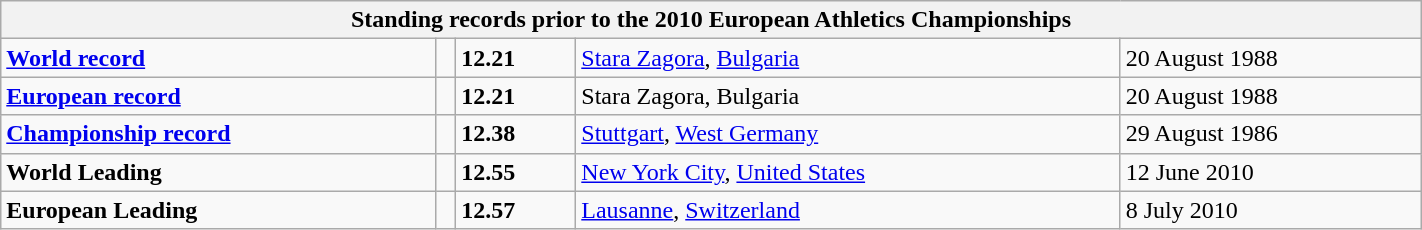<table class="wikitable" width=75%>
<tr>
<th colspan="5">Standing records prior to the 2010 European Athletics Championships</th>
</tr>
<tr>
<td><strong><a href='#'>World record</a></strong></td>
<td></td>
<td><strong>12.21</strong></td>
<td><a href='#'>Stara Zagora</a>, <a href='#'>Bulgaria</a></td>
<td>20 August 1988</td>
</tr>
<tr>
<td><strong><a href='#'>European record</a></strong></td>
<td></td>
<td><strong>12.21</strong></td>
<td>Stara Zagora, Bulgaria</td>
<td>20 August 1988</td>
</tr>
<tr>
<td><strong><a href='#'>Championship record</a></strong></td>
<td></td>
<td><strong>12.38</strong></td>
<td><a href='#'>Stuttgart</a>, <a href='#'>West Germany</a></td>
<td>29 August 1986</td>
</tr>
<tr>
<td><strong>World Leading</strong></td>
<td></td>
<td><strong>12.55</strong></td>
<td><a href='#'>New York City</a>, <a href='#'>United States</a></td>
<td>12 June 2010</td>
</tr>
<tr>
<td><strong>European Leading</strong></td>
<td></td>
<td><strong>12.57</strong></td>
<td><a href='#'>Lausanne</a>, <a href='#'>Switzerland</a></td>
<td>8 July 2010</td>
</tr>
</table>
